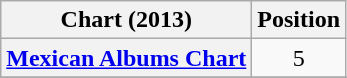<table class="wikitable sortable plainrowheaders">
<tr>
<th scope="col">Chart (2013)</th>
<th scope="col">Position</th>
</tr>
<tr>
<th scope="row"><a href='#'>Mexican Albums Chart</a></th>
<td style="text-align:center;">5</td>
</tr>
<tr>
</tr>
<tr>
</tr>
</table>
